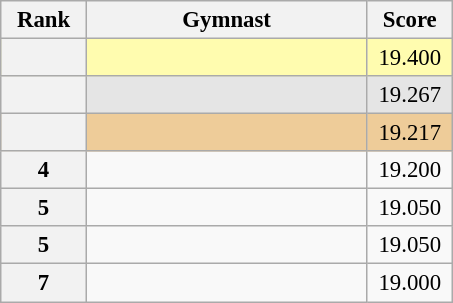<table class="wikitable sortable" style="text-align:center; font-size:95%">
<tr>
<th scope="col" style="width:50px;">Rank</th>
<th scope="col" style="width:180px;">Gymnast</th>
<th scope="col" style="width:50px;">Score</th>
</tr>
<tr style="background:#fffcaf;">
<th scope=row style="text-align:center"></th>
<td style="text-align:left;"></td>
<td>19.400</td>
</tr>
<tr style="background:#e5e5e5;">
<th scope=row style="text-align:center"></th>
<td style="text-align:left;"></td>
<td>19.267</td>
</tr>
<tr style="background:#ec9;">
<th scope=row style="text-align:center"></th>
<td style="text-align:left;"></td>
<td>19.217</td>
</tr>
<tr>
<th scope=row style="text-align:center">4</th>
<td style="text-align:left;"></td>
<td>19.200</td>
</tr>
<tr>
<th scope=row style="text-align:center">5</th>
<td style="text-align:left;"></td>
<td>19.050</td>
</tr>
<tr>
<th scope=row style="text-align:center">5</th>
<td style="text-align:left;"></td>
<td>19.050</td>
</tr>
<tr>
<th scope=row style="text-align:center">7</th>
<td style="text-align:left;"></td>
<td>19.000</td>
</tr>
</table>
